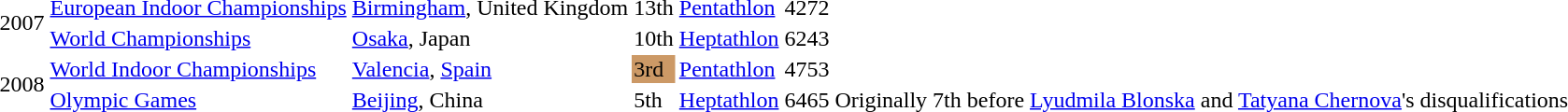<table>
<tr>
<td rowspan=2>2007</td>
<td><a href='#'>European Indoor Championships</a></td>
<td><a href='#'>Birmingham</a>, United Kingdom</td>
<td>13th</td>
<td><a href='#'>Pentathlon</a></td>
<td>4272</td>
</tr>
<tr>
<td><a href='#'>World Championships</a></td>
<td><a href='#'>Osaka</a>, Japan</td>
<td>10th</td>
<td><a href='#'>Heptathlon</a></td>
<td>6243</td>
</tr>
<tr>
<td rowspan=2>2008</td>
<td><a href='#'>World Indoor Championships</a></td>
<td><a href='#'>Valencia</a>, <a href='#'>Spain</a></td>
<td bgcolor=CC9966>3rd</td>
<td><a href='#'>Pentathlon</a></td>
<td>4753</td>
</tr>
<tr>
<td><a href='#'>Olympic Games</a></td>
<td><a href='#'>Beijing</a>, China</td>
<td>5th</td>
<td><a href='#'>Heptathlon</a></td>
<td>6465</td>
<td align=left>Originally 7th before <a href='#'>Lyudmila Blonska</a> and <a href='#'>Tatyana Chernova</a>'s disqualifications</td>
</tr>
</table>
